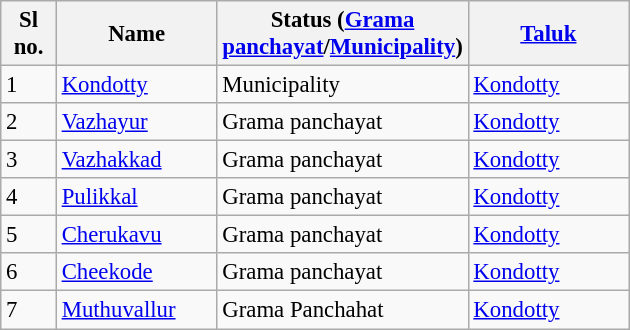<table class="wikitable sortable" style="font-size: 95%;">
<tr>
<th width="30px">Sl no.</th>
<th width="100px">Name</th>
<th width="130px">Status (<a href='#'>Grama panchayat</a>/<a href='#'>Municipality</a>)</th>
<th width="100px"><a href='#'>Taluk</a></th>
</tr>
<tr>
<td>1</td>
<td><a href='#'>Kondotty</a></td>
<td>Municipality</td>
<td><a href='#'>Kondotty</a></td>
</tr>
<tr>
<td>2</td>
<td><a href='#'>Vazhayur</a></td>
<td>Grama panchayat</td>
<td><a href='#'>Kondotty</a></td>
</tr>
<tr>
<td>3</td>
<td><a href='#'>Vazhakkad</a></td>
<td>Grama panchayat</td>
<td><a href='#'>Kondotty</a></td>
</tr>
<tr>
<td>4</td>
<td><a href='#'>Pulikkal</a></td>
<td>Grama panchayat</td>
<td><a href='#'>Kondotty</a></td>
</tr>
<tr>
<td>5</td>
<td><a href='#'>Cherukavu</a></td>
<td>Grama panchayat</td>
<td><a href='#'>Kondotty</a></td>
</tr>
<tr>
<td>6</td>
<td><a href='#'>Cheekode</a></td>
<td>Grama panchayat</td>
<td><a href='#'>Kondotty</a></td>
</tr>
<tr>
<td>7</td>
<td><a href='#'>Muthuvallur</a></td>
<td>Grama Panchahat</td>
<td><a href='#'>Kondotty</a></td>
</tr>
</table>
